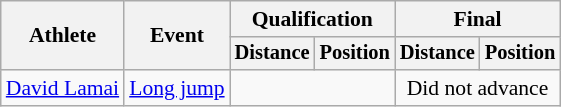<table class=wikitable style="font-size:90%; text-align:center">
<tr>
<th rowspan=2>Athlete</th>
<th rowspan=2>Event</th>
<th colspan=2>Qualification</th>
<th colspan=2>Final</th>
</tr>
<tr style=font-size:95%>
<th>Distance</th>
<th>Position</th>
<th>Distance</th>
<th>Position</th>
</tr>
<tr align=center>
<td align=left><a href='#'>David Lamai</a></td>
<td align=left><a href='#'>Long jump</a></td>
<td colspan=2></td>
<td colspan=2>Did not advance</td>
</tr>
</table>
